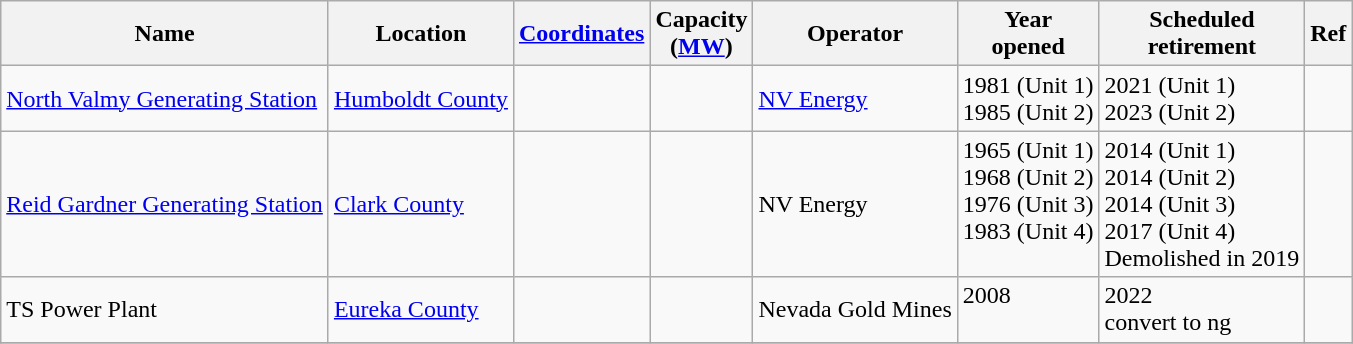<table class="wikitable sortable">
<tr>
<th>Name</th>
<th>Location</th>
<th><a href='#'>Coordinates</a></th>
<th>Capacity<br>(<a href='#'>MW</a>)</th>
<th>Operator</th>
<th>Year<br>opened</th>
<th>Scheduled<br>retirement</th>
<th>Ref</th>
</tr>
<tr>
<td><a href='#'>North Valmy Generating Station</a></td>
<td><a href='#'>Humboldt County</a></td>
<td></td>
<td align=center></td>
<td><a href='#'>NV Energy</a></td>
<td>1981 (Unit 1)<br>1985 (Unit 2)</td>
<td>2021 (Unit 1)<br>2023 (Unit 2)</td>
<td></td>
</tr>
<tr>
<td><a href='#'>Reid Gardner Generating Station</a></td>
<td><a href='#'>Clark County</a></td>
<td></td>
<td align=center></td>
<td>NV Energy</td>
<td valign=top>1965 (Unit 1)<br>1968 (Unit 2)<br>1976 (Unit 3)<br>1983 (Unit 4)</td>
<td>2014 (Unit 1)<br>2014 (Unit 2)<br>2014 (Unit 3)<br>2017 (Unit 4)<br>Demolished in 2019</td>
<td></td>
</tr>
<tr>
<td>TS Power Plant</td>
<td><a href='#'>Eureka County</a></td>
<td></td>
<td align=center></td>
<td>Nevada Gold Mines</td>
<td valign=top>2008</td>
<td>2022<br>convert to ng</td>
<td></td>
</tr>
<tr>
</tr>
</table>
